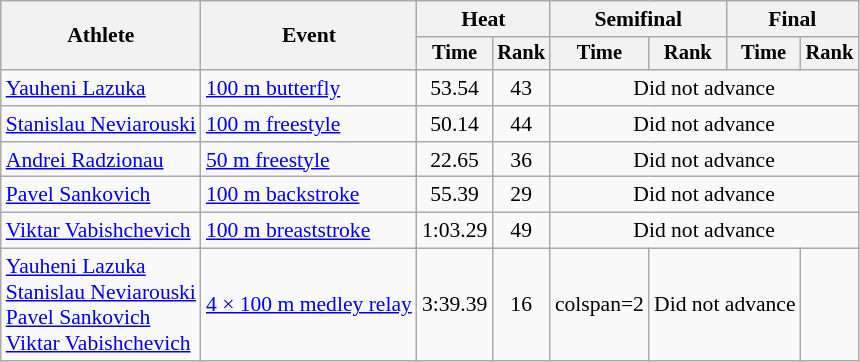<table class=wikitable style="font-size:90%">
<tr>
<th rowspan="2">Athlete</th>
<th rowspan="2">Event</th>
<th colspan="2">Heat</th>
<th colspan="2">Semifinal</th>
<th colspan="2">Final</th>
</tr>
<tr style="font-size:95%">
<th>Time</th>
<th>Rank</th>
<th>Time</th>
<th>Rank</th>
<th>Time</th>
<th>Rank</th>
</tr>
<tr align=center>
<td align=left><a href='#'>Yauheni Lazuka</a></td>
<td align=left><a href='#'>100 m butterfly</a></td>
<td>53.54</td>
<td>43</td>
<td colspan=4>Did not advance</td>
</tr>
<tr align=center>
<td align=left><a href='#'>Stanislau Neviarouski</a></td>
<td align=left><a href='#'>100 m freestyle</a></td>
<td>50.14</td>
<td>44</td>
<td colspan=4>Did not advance</td>
</tr>
<tr align=center>
<td align=left><a href='#'>Andrei Radzionau</a></td>
<td align=left><a href='#'>50 m freestyle</a></td>
<td>22.65</td>
<td>36</td>
<td colspan=4>Did not advance</td>
</tr>
<tr align=center>
<td align=left><a href='#'>Pavel Sankovich</a></td>
<td align=left><a href='#'>100 m backstroke</a></td>
<td>55.39</td>
<td>29</td>
<td colspan=4>Did not advance</td>
</tr>
<tr align=center>
<td align=left><a href='#'>Viktar Vabishchevich</a></td>
<td align=left><a href='#'>100 m breaststroke</a></td>
<td>1:03.29</td>
<td>49</td>
<td colspan=4>Did not advance</td>
</tr>
<tr align=center>
<td align=left><a href='#'>Yauheni Lazuka</a><br><a href='#'>Stanislau Neviarouski</a><br><a href='#'>Pavel Sankovich</a><br><a href='#'>Viktar Vabishchevich</a></td>
<td align=left><a href='#'>4 × 100 m medley relay</a></td>
<td>3:39.39</td>
<td>16</td>
<td>colspan=2 </td>
<td colspan=2>Did not advance</td>
</tr>
</table>
